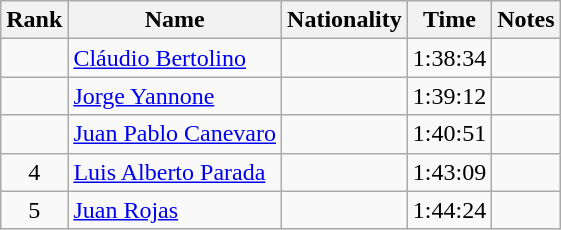<table class="wikitable sortable" style="text-align:center">
<tr>
<th>Rank</th>
<th>Name</th>
<th>Nationality</th>
<th>Time</th>
<th>Notes</th>
</tr>
<tr>
<td></td>
<td align=left><a href='#'>Cláudio Bertolino</a></td>
<td align=left></td>
<td>1:38:34</td>
<td></td>
</tr>
<tr>
<td></td>
<td align=left><a href='#'>Jorge Yannone</a></td>
<td align=left></td>
<td>1:39:12</td>
<td></td>
</tr>
<tr>
<td></td>
<td align=left><a href='#'>Juan Pablo Canevaro</a></td>
<td align=left></td>
<td>1:40:51</td>
<td></td>
</tr>
<tr>
<td>4</td>
<td align=left><a href='#'>Luis Alberto Parada</a></td>
<td align=left></td>
<td>1:43:09</td>
<td></td>
</tr>
<tr>
<td>5</td>
<td align=left><a href='#'>Juan Rojas</a></td>
<td align=left></td>
<td>1:44:24</td>
<td></td>
</tr>
</table>
